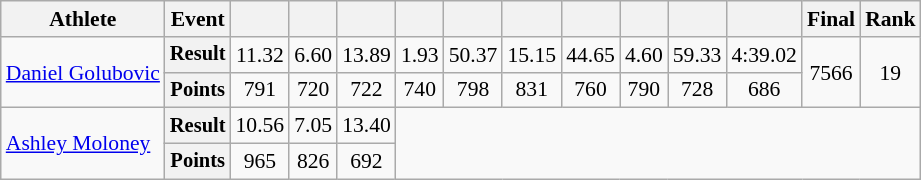<table class=wikitable style=font-size:90%;text-align:center>
<tr>
<th>Athlete</th>
<th>Event</th>
<th></th>
<th></th>
<th></th>
<th></th>
<th></th>
<th></th>
<th></th>
<th></th>
<th></th>
<th></th>
<th>Final</th>
<th>Rank</th>
</tr>
<tr>
<td rowspan=2 align=left><a href='#'>Daniel Golubovic</a></td>
<th style="font-size:95%">Result</th>
<td>11.32</td>
<td>6.60</td>
<td>13.89</td>
<td>1.93</td>
<td>50.37</td>
<td>15.15</td>
<td>44.65</td>
<td>4.60</td>
<td>59.33</td>
<td>4:39.02</td>
<td rowspan=2>7566</td>
<td rowspan=2>19</td>
</tr>
<tr>
<th style="font-size:95%">Points</th>
<td>791</td>
<td>720</td>
<td>722</td>
<td>740</td>
<td>798</td>
<td>831</td>
<td>760</td>
<td>790</td>
<td>728</td>
<td>686</td>
</tr>
<tr>
<td rowspan=2 align=left><a href='#'>Ashley Moloney</a></td>
<th style="font-size:95%">Result</th>
<td>10.56</td>
<td>7.05</td>
<td>13.40</td>
<td colspan=9 rowspan=2></td>
</tr>
<tr>
<th style="font-size:95%">Points</th>
<td>965</td>
<td>826</td>
<td>692</td>
</tr>
</table>
